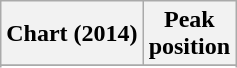<table class="wikitable sortable plainrowheaders" style="text-align:center">
<tr>
<th scope="col">Chart (2014)</th>
<th scope="col">Peak<br>position</th>
</tr>
<tr>
</tr>
<tr>
</tr>
<tr>
</tr>
<tr>
</tr>
<tr>
</tr>
<tr>
</tr>
<tr>
</tr>
</table>
